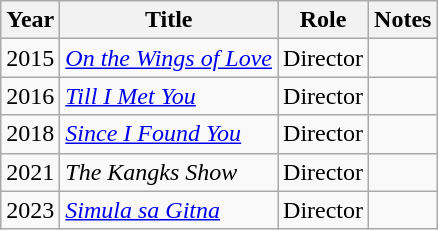<table class="wikitable">
<tr>
<th>Year</th>
<th>Title</th>
<th>Role</th>
<th>Notes</th>
</tr>
<tr>
<td>2015</td>
<td><em><a href='#'>On the Wings of Love</a></em></td>
<td>Director</td>
<td></td>
</tr>
<tr>
<td>2016</td>
<td><em><a href='#'>Till I Met You</a></em></td>
<td>Director</td>
<td></td>
</tr>
<tr>
<td>2018</td>
<td><em><a href='#'>Since I Found You</a></em></td>
<td>Director</td>
<td></td>
</tr>
<tr>
<td>2021</td>
<td><em>The Kangks Show</em></td>
<td>Director</td>
<td></td>
</tr>
<tr>
<td>2023</td>
<td><em><a href='#'>Simula sa Gitna</a></em></td>
<td>Director</td>
<td></td>
</tr>
</table>
